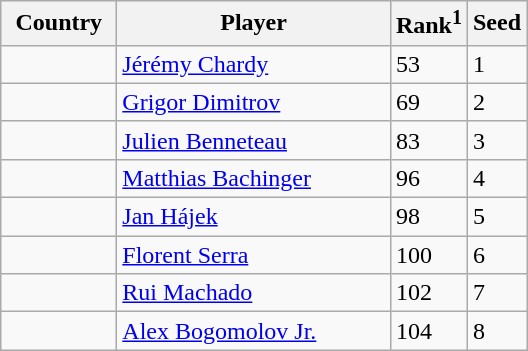<table class="sortable wikitable">
<tr>
<th width="70">Country</th>
<th width="175">Player</th>
<th>Rank<sup>1</sup></th>
<th>Seed</th>
</tr>
<tr>
<td></td>
<td><a href='#'>Jérémy Chardy</a></td>
<td>53</td>
<td>1</td>
</tr>
<tr>
<td></td>
<td><a href='#'>Grigor Dimitrov</a></td>
<td>69</td>
<td>2</td>
</tr>
<tr>
<td></td>
<td><a href='#'>Julien Benneteau</a></td>
<td>83</td>
<td>3</td>
</tr>
<tr>
<td></td>
<td><a href='#'>Matthias Bachinger</a></td>
<td>96</td>
<td>4</td>
</tr>
<tr>
<td></td>
<td><a href='#'>Jan Hájek</a></td>
<td>98</td>
<td>5</td>
</tr>
<tr>
<td></td>
<td><a href='#'>Florent Serra</a></td>
<td>100</td>
<td>6</td>
</tr>
<tr>
<td></td>
<td><a href='#'>Rui Machado</a></td>
<td>102</td>
<td>7</td>
</tr>
<tr>
<td></td>
<td><a href='#'>Alex Bogomolov Jr.</a></td>
<td>104</td>
<td>8</td>
</tr>
</table>
